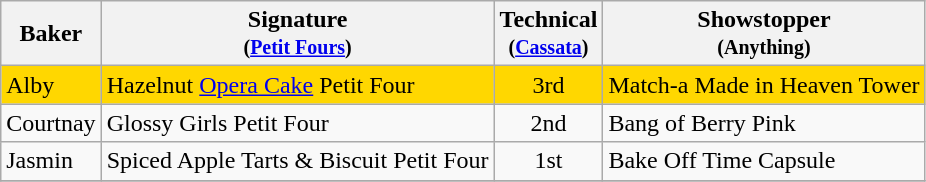<table class="wikitable" style="text-align:center;">
<tr>
<th>Baker</th>
<th>Signature<br><small>(<a href='#'>Petit Fours</a>)</small></th>
<th>Technical<br><small>(<a href='#'>Cassata</a>)</small></th>
<th>Showstopper<br><small>(Anything)</small></th>
</tr>
<tr style="background:gold;">
<td align="left">Alby</td>
<td align="left">Hazelnut <a href='#'>Opera Cake</a> Petit Four</td>
<td>3rd</td>
<td align="left">Match-a Made in Heaven Tower</td>
</tr>
<tr style=>
<td align="left">Courtnay</td>
<td align="left">Glossy Girls Petit Four</td>
<td>2nd</td>
<td align="left">Bang of Berry Pink</td>
</tr>
<tr>
<td align="left">Jasmin</td>
<td align="left">Spiced Apple Tarts & Biscuit Petit Four</td>
<td>1st</td>
<td align="left">Bake Off Time Capsule</td>
</tr>
<tr>
</tr>
</table>
